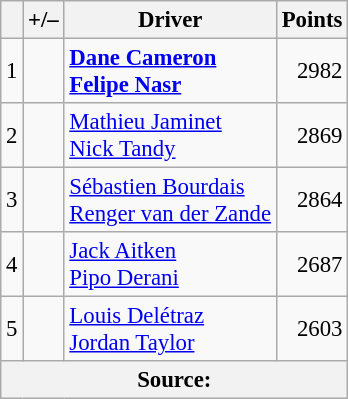<table class="wikitable" style="font-size: 95%;">
<tr>
<th scope="col"></th>
<th scope="col">+/–</th>
<th scope="col">Driver</th>
<th scope="col">Points</th>
</tr>
<tr>
<td align=center>1</td>
<td align=left></td>
<td><strong> <a href='#'>Dane Cameron</a><br> <a href='#'>Felipe Nasr</a></strong></td>
<td align=right>2982</td>
</tr>
<tr>
<td align=center>2</td>
<td align=left></td>
<td> <a href='#'>Mathieu Jaminet</a><br> <a href='#'>Nick Tandy</a></td>
<td align=right>2869</td>
</tr>
<tr>
<td align=center>3</td>
<td align=left></td>
<td> <a href='#'>Sébastien Bourdais</a><br> <a href='#'>Renger van der Zande</a></td>
<td align=right>2864</td>
</tr>
<tr>
<td align=center>4</td>
<td align=left></td>
<td> <a href='#'>Jack Aitken</a><br> <a href='#'>Pipo Derani</a></td>
<td align=right>2687</td>
</tr>
<tr>
<td align=center>5</td>
<td align=left></td>
<td> <a href='#'>Louis Delétraz</a><br> <a href='#'>Jordan Taylor</a></td>
<td align=right>2603</td>
</tr>
<tr>
<th colspan=5>Source:</th>
</tr>
</table>
